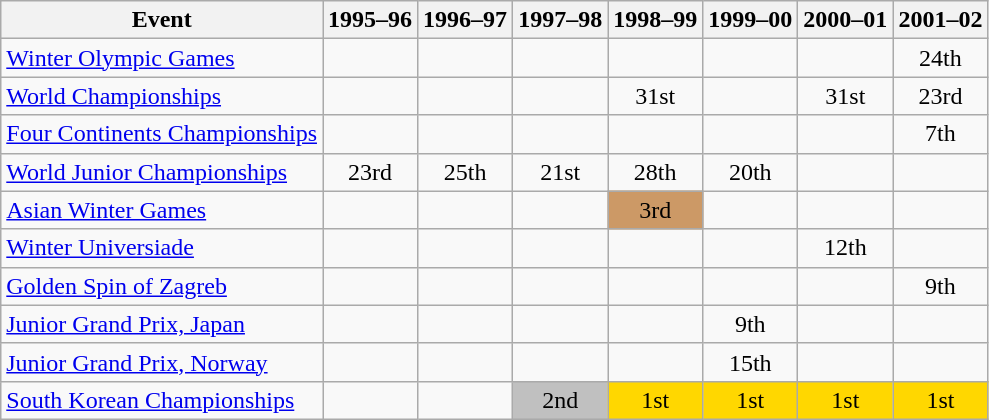<table class="wikitable">
<tr>
<th>Event</th>
<th>1995–96</th>
<th>1996–97</th>
<th>1997–98</th>
<th>1998–99</th>
<th>1999–00</th>
<th>2000–01</th>
<th>2001–02</th>
</tr>
<tr>
<td><a href='#'>Winter Olympic Games</a></td>
<td></td>
<td></td>
<td></td>
<td></td>
<td></td>
<td></td>
<td align="center">24th</td>
</tr>
<tr>
<td><a href='#'>World Championships</a></td>
<td></td>
<td></td>
<td></td>
<td align="center">31st</td>
<td></td>
<td align="center">31st</td>
<td align="center">23rd</td>
</tr>
<tr>
<td><a href='#'>Four Continents Championships</a></td>
<td></td>
<td></td>
<td></td>
<td></td>
<td></td>
<td></td>
<td align="center">7th</td>
</tr>
<tr>
<td><a href='#'>World Junior Championships</a></td>
<td align="center">23rd</td>
<td align="center">25th</td>
<td align="center">21st</td>
<td align="center">28th</td>
<td align="center">20th</td>
<td></td>
<td></td>
</tr>
<tr>
<td><a href='#'>Asian Winter Games</a></td>
<td></td>
<td></td>
<td></td>
<td align="center" bgcolor="cc9966">3rd</td>
<td></td>
<td></td>
<td></td>
</tr>
<tr>
<td><a href='#'>Winter Universiade</a></td>
<td></td>
<td></td>
<td></td>
<td></td>
<td></td>
<td align="center">12th</td>
<td></td>
</tr>
<tr>
<td><a href='#'>Golden Spin of Zagreb</a></td>
<td></td>
<td></td>
<td></td>
<td></td>
<td></td>
<td></td>
<td align="center">9th</td>
</tr>
<tr>
<td><a href='#'>Junior Grand Prix, Japan</a></td>
<td></td>
<td></td>
<td></td>
<td></td>
<td align="center">9th</td>
<td></td>
<td></td>
</tr>
<tr>
<td><a href='#'>Junior Grand Prix, Norway</a></td>
<td></td>
<td></td>
<td></td>
<td></td>
<td align="center">15th</td>
<td></td>
<td></td>
</tr>
<tr>
<td><a href='#'>South Korean Championships</a></td>
<td></td>
<td></td>
<td align="center" bgcolor="silver">2nd</td>
<td align="center" bgcolor="gold">1st</td>
<td align="center" bgcolor="gold">1st</td>
<td align="center" bgcolor="gold">1st</td>
<td align="center" bgcolor="gold">1st</td>
</tr>
</table>
